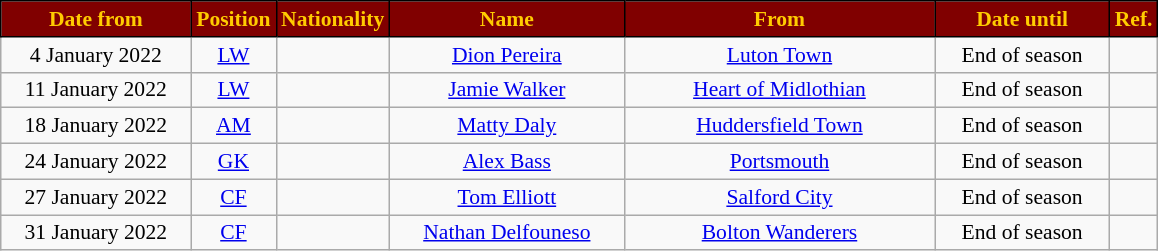<table class="wikitable"  style="text-align:center; font-size:90%; ">
<tr>
<th style="color:#FFCC00; background:#800000; border:1px solid black; width:120px;">Date from</th>
<th style="color:#FFCC00; background:#800000; border:1px solid black; width:50px;">Position</th>
<th style="color:#FFCC00; background:#800000; border:1px solid black; width:50px;">Nationality</th>
<th style="color:#FFCC00; background:#800000; border:1px solid black; width:150px;">Name</th>
<th style="color:#FFCC00; background:#800000; border:1px solid black; width:200px;">From</th>
<th style="color:#FFCC00; background:#800000; border:1px solid black; width:110px;">Date until</th>
<th style="color:#FFCC00; background:#800000; border:1px solid black; width:25px;">Ref.</th>
</tr>
<tr>
<td>4 January 2022</td>
<td><a href='#'>LW</a></td>
<td></td>
<td><a href='#'>Dion Pereira</a></td>
<td> <a href='#'>Luton Town</a></td>
<td>End of season</td>
<td></td>
</tr>
<tr>
<td>11 January 2022</td>
<td><a href='#'>LW</a></td>
<td></td>
<td><a href='#'>Jamie Walker</a></td>
<td> <a href='#'>Heart of Midlothian</a></td>
<td>End of season</td>
<td></td>
</tr>
<tr>
<td>18 January 2022</td>
<td><a href='#'>AM</a></td>
<td></td>
<td><a href='#'>Matty Daly</a></td>
<td> <a href='#'>Huddersfield Town</a></td>
<td>End of season</td>
<td></td>
</tr>
<tr>
<td>24 January 2022</td>
<td><a href='#'>GK</a></td>
<td></td>
<td><a href='#'>Alex Bass</a></td>
<td> <a href='#'>Portsmouth</a></td>
<td>End of season</td>
<td></td>
</tr>
<tr>
<td>27 January 2022</td>
<td><a href='#'>CF</a></td>
<td></td>
<td><a href='#'>Tom Elliott</a></td>
<td> <a href='#'>Salford City</a></td>
<td>End of season</td>
<td></td>
</tr>
<tr>
<td>31 January 2022</td>
<td><a href='#'>CF</a></td>
<td></td>
<td><a href='#'>Nathan Delfouneso</a></td>
<td> <a href='#'>Bolton Wanderers</a></td>
<td>End of season</td>
<td></td>
</tr>
</table>
